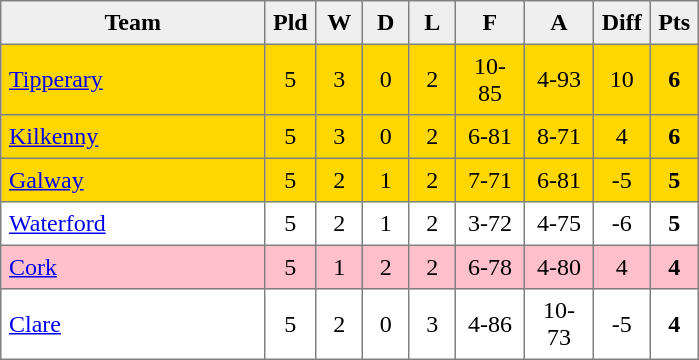<table style=border-collapse:collapse border=1 cellspacing=0 cellpadding=5>
<tr align=center bgcolor=#efefef>
<th width=165>Team</th>
<th width=20>Pld</th>
<th width=20>W</th>
<th width=20>D</th>
<th width=20>L</th>
<th width=35>F</th>
<th width=35>A</th>
<th width=20>Diff</th>
<th width=20>Pts</th>
</tr>
<tr align=center style="background:gold;">
<td style="text-align:left;"><a href='#'>Tipperary</a></td>
<td>5</td>
<td>3</td>
<td>0</td>
<td>2</td>
<td>10-85</td>
<td>4-93</td>
<td>10</td>
<td><strong>6</strong></td>
</tr>
<tr align=center style="background:gold;">
<td style="text-align:left;"><a href='#'>Kilkenny</a></td>
<td>5</td>
<td>3</td>
<td>0</td>
<td>2</td>
<td>6-81</td>
<td>8-71</td>
<td>4</td>
<td><strong>6</strong></td>
</tr>
<tr align=center style="background:gold;">
<td style="text-align:left;"><a href='#'>Galway</a></td>
<td>5</td>
<td>2</td>
<td>1</td>
<td>2</td>
<td>7-71</td>
<td>6-81</td>
<td>-5</td>
<td><strong>5</strong></td>
</tr>
<tr align=center style="background:#FFFFFF;">
<td style="text-align:left;"><a href='#'>Waterford</a></td>
<td>5</td>
<td>2</td>
<td>1</td>
<td>2</td>
<td>3-72</td>
<td>4-75</td>
<td>-6</td>
<td><strong>5</strong></td>
</tr>
<tr align=center style="background:#FFC0CB;">
<td style="text-align:left;"><a href='#'>Cork</a></td>
<td>5</td>
<td>1</td>
<td>2</td>
<td>2</td>
<td>6-78</td>
<td>4-80</td>
<td>4</td>
<td><strong>4</strong></td>
</tr>
<tr align=center>
<td style="text-align:left;"><a href='#'>Clare</a></td>
<td>5</td>
<td>2</td>
<td>0</td>
<td>3</td>
<td>4-86</td>
<td>10-73</td>
<td>-5</td>
<td><strong>4</strong></td>
</tr>
</table>
